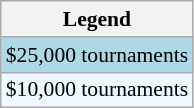<table class="wikitable" style="font-size:90%">
<tr>
<th>Legend</th>
</tr>
<tr style="background:lightblue;">
<td>$25,000 tournaments</td>
</tr>
<tr style="background:#f0f8ff;">
<td>$10,000 tournaments</td>
</tr>
</table>
